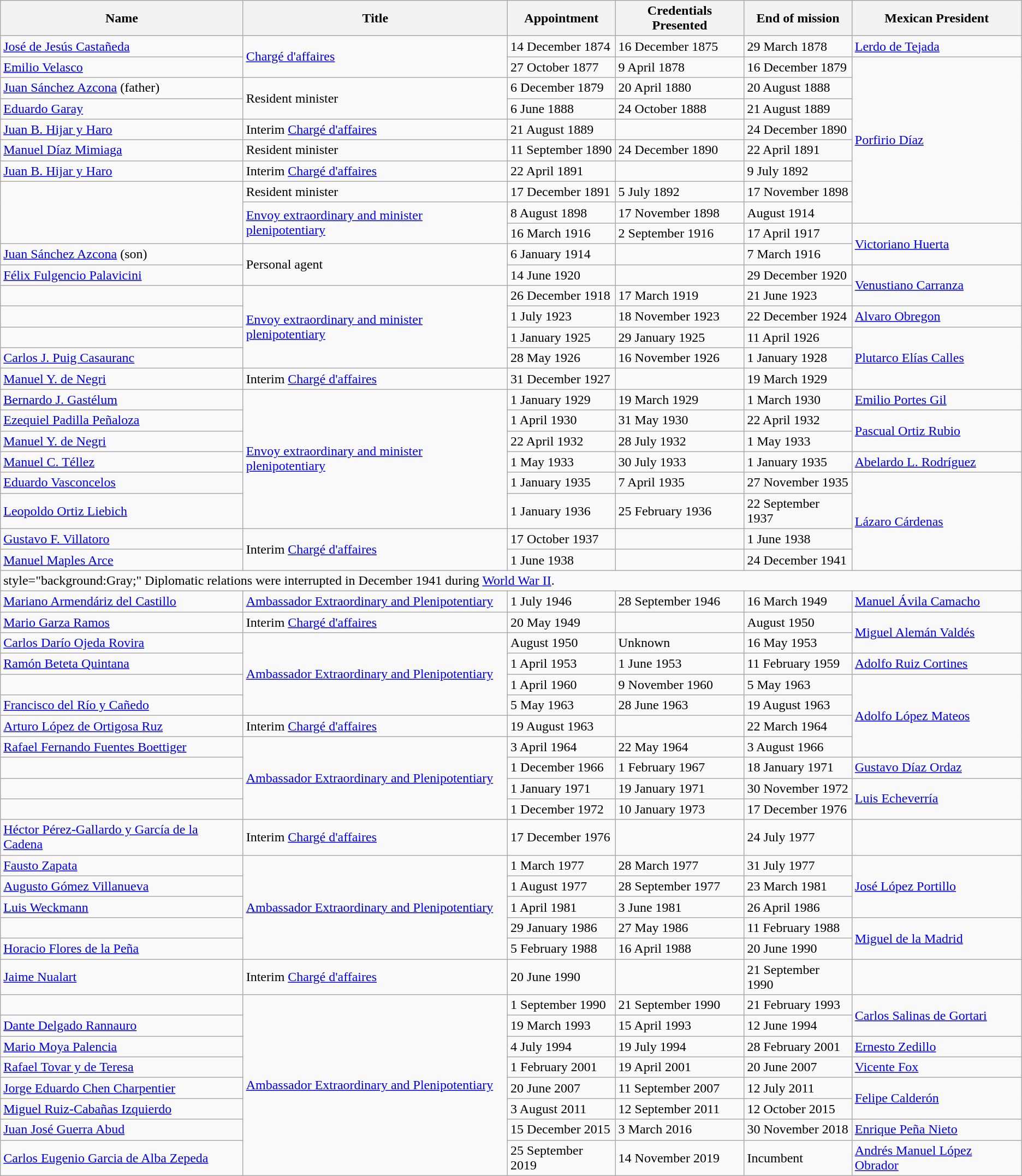<table class="wikitable">
<tr>
<th>Name</th>
<th>Title</th>
<th>Appointment</th>
<th>Credentials Presented</th>
<th>End of mission</th>
<th>Mexican President</th>
</tr>
<tr>
<td><a href='#'>José de Jesús Castañeda</a></td>
<td rowspan="2"><a href='#'>Chargé d'affaires</a></td>
<td>14 December 1874</td>
<td>16 December 1875</td>
<td>29 March 1878</td>
<td><a href='#'>Lerdo de Tejada</a></td>
</tr>
<tr>
<td><a href='#'>Emilio Velasco</a></td>
<td>27 October 1877</td>
<td>9 April 1878</td>
<td>16 December 1879</td>
<td rowspan="8"><a href='#'>Porfirio Díaz</a></td>
</tr>
<tr>
<td><a href='#'>Juan Sánchez Azcona</a> (father)</td>
<td rowspan="2">Resident minister</td>
<td>6 December 1879</td>
<td>20 April 1880</td>
<td>20 August 1888</td>
</tr>
<tr>
<td><a href='#'>Eduardo Garay</a></td>
<td>6 June 1888</td>
<td>24 October 1888</td>
<td>21 August 1889</td>
</tr>
<tr>
<td><a href='#'>Juan B. Hijar y Haro</a></td>
<td>Interim <a href='#'>Chargé d'affaires</a></td>
<td>21 August 1889</td>
<td></td>
<td>24 December 1890</td>
</tr>
<tr>
<td><a href='#'>Manuel Díaz Mimiaga</a></td>
<td>Resident minister</td>
<td>11 September 1890</td>
<td>24 December 1890</td>
<td>22 April 1891</td>
</tr>
<tr>
<td><a href='#'>Juan B. Hijar y Haro</a></td>
<td>Interim <a href='#'>Chargé d'affaires</a></td>
<td>22 April 1891</td>
<td></td>
<td>9 July 1892</td>
</tr>
<tr>
<td rowspan="3"></td>
<td>Resident minister</td>
<td>17 December 1891</td>
<td>5 July 1892</td>
<td>17 November 1898</td>
</tr>
<tr>
<td rowspan="2"><a href='#'>Envoy extraordinary and minister plenipotentiary</a></td>
<td>8 August 1898</td>
<td>17 November 1898</td>
<td>August 1914</td>
</tr>
<tr>
<td>16 March 1916</td>
<td>2 September 1916</td>
<td>17 April 1917</td>
<td rowspan="2"><a href='#'>Victoriano Huerta</a></td>
</tr>
<tr>
<td><a href='#'>Juan Sánchez Azcona</a> (son)</td>
<td rowspan="2">Personal agent</td>
<td>6 January 1914</td>
<td></td>
<td>7 March 1916</td>
</tr>
<tr>
<td><a href='#'>Félix Fulgencio Palavicini</a></td>
<td>14 June 1920</td>
<td></td>
<td>29 December 1920</td>
<td rowspan="2"><a href='#'>Venustiano Carranza</a></td>
</tr>
<tr>
<td></td>
<td rowspan="4"><a href='#'>Envoy extraordinary and minister plenipotentiary</a></td>
<td>26 December 1918</td>
<td>17 March 1919</td>
<td>21 June 1923</td>
</tr>
<tr>
<td></td>
<td>1 July 1923</td>
<td>18 November 1923</td>
<td>22 December 1924</td>
<td><a href='#'>Alvaro Obregon</a></td>
</tr>
<tr>
<td></td>
<td>1 January 1925</td>
<td>29 January 1925</td>
<td>11 April 1926</td>
<td rowspan="3"><a href='#'>Plutarco Elías Calles</a></td>
</tr>
<tr>
<td><a href='#'>Carlos J. Puig Casauranc</a></td>
<td>28 May 1926</td>
<td>16 November 1926</td>
<td>1 January 1928</td>
</tr>
<tr>
<td><a href='#'>Manuel Y. de Negri</a></td>
<td>Interim <a href='#'>Chargé d'affaires</a></td>
<td>31 December 1927</td>
<td></td>
<td>19 March 1929</td>
</tr>
<tr>
<td><a href='#'>Bernardo J. Gastélum</a></td>
<td rowspan="6"><a href='#'>Envoy extraordinary and minister plenipotentiary</a></td>
<td>1 January 1929</td>
<td>19 March 1929</td>
<td>1 March 1930</td>
<td><a href='#'>Emilio Portes Gil</a></td>
</tr>
<tr>
<td><a href='#'>Ezequiel Padilla Peñaloza</a></td>
<td>1 April 1930</td>
<td>31 May 1930</td>
<td>22 April 1932</td>
<td rowspan="2"><a href='#'>Pascual Ortiz Rubio</a></td>
</tr>
<tr>
<td><a href='#'>Manuel Y. de Negri</a></td>
<td>22 April 1932</td>
<td>28 July 1932</td>
<td>1 May 1933</td>
</tr>
<tr>
<td><a href='#'>Manuel C. Téllez</a></td>
<td>1 May 1933</td>
<td>30 July 1933</td>
<td>1 January 1935</td>
<td><a href='#'>Abelardo L. Rodríguez</a></td>
</tr>
<tr>
<td><a href='#'>Eduardo Vasconcelos</a></td>
<td>1 January 1935</td>
<td>7 April 1935</td>
<td>27 November 1935</td>
<td rowspan="4"><a href='#'>Lázaro Cárdenas</a></td>
</tr>
<tr>
<td><a href='#'>Leopoldo Ortiz Liebich</a></td>
<td>1 January 1936</td>
<td>25 February 1936</td>
<td>22 September 1937</td>
</tr>
<tr>
<td><a href='#'>Gustavo F. Villatoro</a></td>
<td rowspan="2">Interim <a href='#'>Chargé d'affaires</a></td>
<td>17 October 1937</td>
<td></td>
<td>1 June 1938</td>
</tr>
<tr>
<td><a href='#'>Manuel Maples Arce</a></td>
<td>1 June 1938</td>
<td></td>
<td>24 December 1941</td>
</tr>
<tr>
<td colspan="6">style="background:Gray;" Diplomatic relations were interrupted in December 1941 during <a href='#'>World War II</a>.</td>
</tr>
<tr>
<td><a href='#'>Mariano Armendáriz del Castillo</a></td>
<td><a href='#'>Ambassador Extraordinary and Plenipotentiary</a></td>
<td>1 July 1946</td>
<td>28 September 1946</td>
<td>16 March 1949</td>
<td><a href='#'>Manuel Ávila Camacho</a></td>
</tr>
<tr>
<td><a href='#'>Mario Garza Ramos</a></td>
<td>Interim <a href='#'>Chargé d'affaires</a></td>
<td>20 May 1949</td>
<td></td>
<td>August 1950</td>
<td rowspan="2"><a href='#'>Miguel Alemán Valdés</a></td>
</tr>
<tr>
<td><a href='#'>Carlos Darío Ojeda Rovira</a></td>
<td rowspan="4"><a href='#'>Ambassador Extraordinary and Plenipotentiary</a></td>
<td>August 1950</td>
<td>Unknown</td>
<td>16 May 1953</td>
</tr>
<tr>
<td><a href='#'>Ramón Beteta Quintana</a></td>
<td>1 April 1953</td>
<td>1 June 1953</td>
<td>11 February 1959</td>
<td><a href='#'>Adolfo Ruiz Cortines</a></td>
</tr>
<tr>
<td></td>
<td>1 April 1960</td>
<td>9 November 1960</td>
<td>5 May 1963</td>
<td rowspan="4"><a href='#'>Adolfo López Mateos</a></td>
</tr>
<tr>
<td><a href='#'>Francisco del Río y Cañedo</a></td>
<td>5 May 1963</td>
<td>28 June 1963</td>
<td>19 August 1963</td>
</tr>
<tr>
<td><a href='#'>Arturo López de Ortigosa Ruz</a></td>
<td>Interim <a href='#'>Chargé d'affaires</a></td>
<td>19 August 1963</td>
<td></td>
<td>22 March 1964</td>
</tr>
<tr>
<td><a href='#'>Rafael Fernando Fuentes Boettiger</a></td>
<td rowspan="4"><a href='#'>Ambassador Extraordinary and Plenipotentiary</a></td>
<td>3 April 1964</td>
<td>22 May 1964</td>
<td>3 August 1966</td>
</tr>
<tr>
<td></td>
<td>1 December 1966</td>
<td>1 February 1967</td>
<td>18 January 1971</td>
<td><a href='#'>Gustavo Díaz Ordaz</a></td>
</tr>
<tr>
<td></td>
<td>1 January 1971</td>
<td>19 January 1971</td>
<td>30 November 1972</td>
<td rowspan="2"><a href='#'>Luis Echeverría</a></td>
</tr>
<tr>
<td></td>
<td>1 December 1972</td>
<td>10 January 1973</td>
<td>17 December 1976</td>
</tr>
<tr>
<td><a href='#'>Héctor Pérez-Gallardo y García de la Cadena</a></td>
<td>Interim <a href='#'>Chargé d'affaires</a></td>
<td>17 December 1976</td>
<td></td>
<td>24 July 1977</td>
<td></td>
</tr>
<tr>
<td><a href='#'>Fausto Zapata</a></td>
<td rowspan="5"><a href='#'>Ambassador Extraordinary and Plenipotentiary</a></td>
<td>1 March 1977</td>
<td>28 March 1977</td>
<td>31 July 1977</td>
<td rowspan="3"><a href='#'>José López Portillo</a></td>
</tr>
<tr>
<td><a href='#'>Augusto Gómez Villanueva</a></td>
<td>1 August 1977</td>
<td>28 September 1977</td>
<td>23 March 1981</td>
</tr>
<tr>
<td><a href='#'>Luis Weckmann</a></td>
<td>1 April 1981</td>
<td>3 June 1981</td>
<td>26 April 1986</td>
</tr>
<tr>
<td></td>
<td>29 January 1986</td>
<td>27 May 1986</td>
<td>11 February 1988</td>
<td rowspan="2"><a href='#'>Miguel de la Madrid</a></td>
</tr>
<tr>
<td><a href='#'>Horacio Flores de la Peña</a></td>
<td>5 February 1988</td>
<td>16 April 1988</td>
<td>20 June 1990</td>
</tr>
<tr>
<td><a href='#'>Jaime Nualart</a></td>
<td>Interim <a href='#'>Chargé d'affaires</a></td>
<td>20 June 1990</td>
<td></td>
<td>21 September 1990</td>
<td></td>
</tr>
<tr>
<td></td>
<td rowspan="9"><a href='#'>Ambassador Extraordinary and Plenipotentiary</a></td>
<td>1 September 1990</td>
<td>21 September 1990</td>
<td>21 February 1993</td>
<td rowspan="3"><a href='#'>Carlos Salinas de Gortari</a></td>
</tr>
<tr>
<td><a href='#'>Dante Delgado Rannauro</a></td>
<td>19 March 1993</td>
<td>15 April 1993</td>
<td>12 June 1994</td>
</tr>
<tr>
<td rowspan="2"><a href='#'>Mario Moya Palencia</a></td>
<td rowspan="2">4 July 1994</td>
<td rowspan="2">19 July 1994</td>
<td rowspan="2">28 February 2001</td>
</tr>
<tr>
<td><a href='#'>Ernesto Zedillo</a></td>
</tr>
<tr>
<td><a href='#'>Rafael Tovar y de Teresa</a></td>
<td>1 February 2001</td>
<td>19 April 2001</td>
<td>20 June 2007</td>
<td><a href='#'>Vicente Fox</a></td>
</tr>
<tr>
<td><a href='#'>Jorge Eduardo Chen Charpentier</a></td>
<td>20 June 2007</td>
<td>11 September 2007</td>
<td>12 July 2011</td>
<td rowspan="2"><a href='#'>Felipe Calderón</a></td>
</tr>
<tr>
<td><a href='#'>Miguel Ruiz-Cabañas Izquierdo</a></td>
<td>3 August 2011</td>
<td>12 September 2011</td>
<td>12 October 2015</td>
</tr>
<tr>
<td><a href='#'>Juan José Guerra Abud</a></td>
<td>15 December 2015</td>
<td>3 March 2016</td>
<td>30 November 2018</td>
<td><a href='#'>Enrique Peña Nieto</a></td>
</tr>
<tr>
<td><a href='#'>Carlos Eugenio Garcia de Alba Zepeda</a></td>
<td>25 September 2019</td>
<td>14 November 2019</td>
<td>Incumbent</td>
<td><a href='#'>Andrés Manuel López Obrador</a></td>
</tr>
</table>
